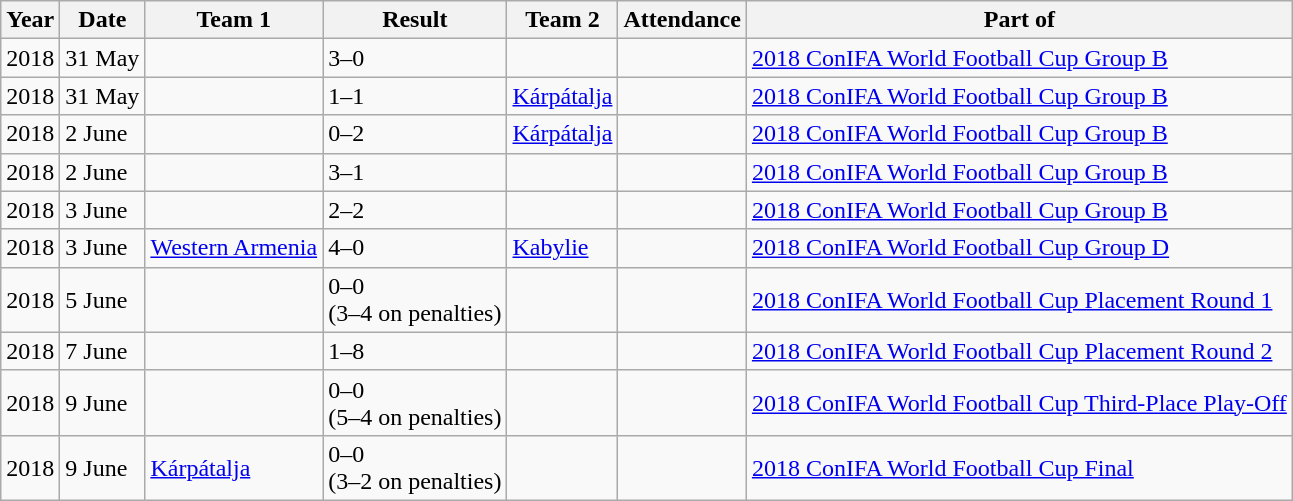<table class="wikitable">
<tr>
<th>Year</th>
<th>Date</th>
<th>Team 1</th>
<th>Result</th>
<th>Team 2</th>
<th>Attendance</th>
<th>Part of</th>
</tr>
<tr>
<td>2018</td>
<td>31 May</td>
<td></td>
<td>3–0</td>
<td></td>
<td></td>
<td><a href='#'>2018 ConIFA World Football Cup Group B</a></td>
</tr>
<tr>
<td>2018</td>
<td>31 May</td>
<td></td>
<td>1–1</td>
<td> <a href='#'>Kárpátalja</a></td>
<td></td>
<td><a href='#'>2018 ConIFA World Football Cup Group B</a></td>
</tr>
<tr>
<td>2018</td>
<td>2 June</td>
<td></td>
<td>0–2</td>
<td> <a href='#'>Kárpátalja</a></td>
<td></td>
<td><a href='#'>2018 ConIFA World Football Cup Group B</a></td>
</tr>
<tr>
<td>2018</td>
<td>2 June</td>
<td></td>
<td>3–1</td>
<td></td>
<td></td>
<td><a href='#'>2018 ConIFA World Football Cup Group B</a></td>
</tr>
<tr>
<td>2018</td>
<td>3 June</td>
<td></td>
<td>2–2</td>
<td></td>
<td></td>
<td><a href='#'>2018 ConIFA World Football Cup Group B</a></td>
</tr>
<tr>
<td>2018</td>
<td>3 June</td>
<td> <a href='#'>Western Armenia</a></td>
<td>4–0</td>
<td> <a href='#'>Kabylie</a></td>
<td></td>
<td><a href='#'>2018 ConIFA World Football Cup Group D</a></td>
</tr>
<tr>
<td>2018</td>
<td>5 June</td>
<td></td>
<td>0–0<br>(3–4 on penalties)</td>
<td></td>
<td></td>
<td><a href='#'>2018 ConIFA World Football Cup Placement Round 1</a></td>
</tr>
<tr>
<td>2018</td>
<td>7 June</td>
<td></td>
<td>1–8</td>
<td></td>
<td></td>
<td><a href='#'>2018 ConIFA World Football Cup Placement Round 2</a></td>
</tr>
<tr>
<td>2018</td>
<td>9 June</td>
<td></td>
<td>0–0<br>(5–4 on penalties)</td>
<td></td>
<td></td>
<td><a href='#'>2018 ConIFA World Football Cup Third-Place Play-Off</a></td>
</tr>
<tr>
<td>2018</td>
<td>9 June</td>
<td> <a href='#'>Kárpátalja</a></td>
<td>0–0<br>(3–2 on penalties)</td>
<td></td>
<td></td>
<td><a href='#'>2018 ConIFA World Football Cup Final</a></td>
</tr>
</table>
